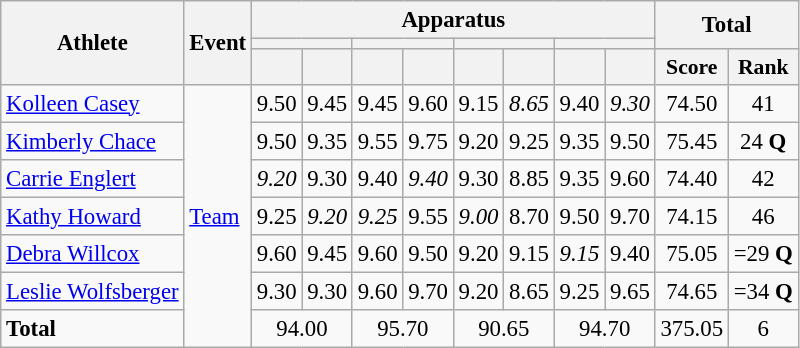<table class=wikitable style=font-size:95%;text-align:center>
<tr>
<th rowspan=3>Athlete</th>
<th rowspan=3>Event</th>
<th colspan=8>Apparatus</th>
<th colspan=2 rowspan=2>Total</th>
</tr>
<tr style=font-size:95%>
<th colspan=2></th>
<th colspan=2></th>
<th colspan=2></th>
<th colspan=2></th>
</tr>
<tr style=font-size:95%>
<th></th>
<th></th>
<th></th>
<th></th>
<th></th>
<th></th>
<th></th>
<th></th>
<th>Score</th>
<th>Rank</th>
</tr>
<tr>
<td align=left><a href='#'>Kolleen Casey</a></td>
<td align=left rowspan=7><a href='#'>Team</a></td>
<td>9.50</td>
<td>9.45</td>
<td>9.45</td>
<td>9.60</td>
<td>9.15</td>
<td><em>8.65</em></td>
<td>9.40</td>
<td><em>9.30</em></td>
<td>74.50</td>
<td>41</td>
</tr>
<tr>
<td align=left><a href='#'>Kimberly Chace</a></td>
<td>9.50</td>
<td>9.35</td>
<td>9.55</td>
<td>9.75</td>
<td>9.20</td>
<td>9.25</td>
<td>9.35</td>
<td>9.50</td>
<td>75.45</td>
<td>24 <strong>Q</strong></td>
</tr>
<tr>
<td align=left><a href='#'>Carrie Englert</a></td>
<td><em>9.20</em></td>
<td>9.30</td>
<td>9.40</td>
<td><em>9.40</em></td>
<td>9.30</td>
<td>8.85</td>
<td>9.35</td>
<td>9.60</td>
<td>74.40</td>
<td>42</td>
</tr>
<tr>
<td align=left><a href='#'>Kathy Howard</a></td>
<td>9.25</td>
<td><em>9.20</em></td>
<td><em>9.25</em></td>
<td>9.55</td>
<td><em>9.00</em></td>
<td>8.70</td>
<td>9.50</td>
<td>9.70</td>
<td>74.15</td>
<td>46</td>
</tr>
<tr>
<td align=left><a href='#'>Debra Willcox</a></td>
<td>9.60</td>
<td>9.45</td>
<td>9.60</td>
<td>9.50</td>
<td>9.20</td>
<td>9.15</td>
<td><em>9.15</em></td>
<td>9.40</td>
<td>75.05</td>
<td>=29 <strong>Q</strong></td>
</tr>
<tr>
<td align=left><a href='#'>Leslie Wolfsberger</a></td>
<td>9.30</td>
<td>9.30</td>
<td>9.60</td>
<td>9.70</td>
<td>9.20</td>
<td>8.65</td>
<td>9.25</td>
<td>9.65</td>
<td>74.65</td>
<td>=34 <strong>Q</strong></td>
</tr>
<tr>
<td align=left><strong>Total</strong></td>
<td colspan=2>94.00</td>
<td colspan=2>95.70</td>
<td colspan=2>90.65</td>
<td colspan=2>94.70</td>
<td>375.05</td>
<td>6</td>
</tr>
</table>
